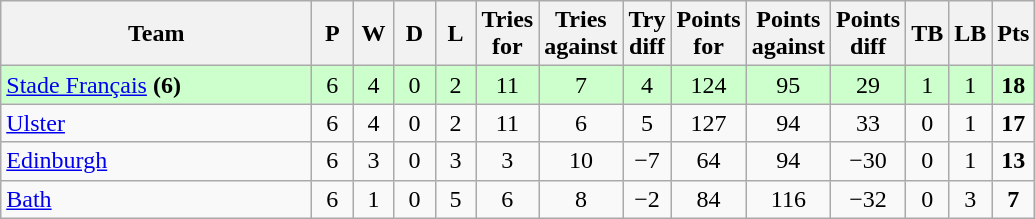<table class="wikitable" style="text-align: center;">
<tr>
<th width="200">Team</th>
<th width="20">P</th>
<th width="20">W</th>
<th width="20">D</th>
<th width="20">L</th>
<th width="20">Tries for</th>
<th width="20">Tries against</th>
<th width="20">Try diff</th>
<th width="20">Points for</th>
<th width="20">Points against</th>
<th width="25">Points diff</th>
<th width="20">TB</th>
<th width="20">LB</th>
<th width="20">Pts</th>
</tr>
<tr bgcolor=#ccffcc>
<td align=left> <a href='#'>Stade Français</a> <strong>(6)</strong></td>
<td>6</td>
<td>4</td>
<td>0</td>
<td>2</td>
<td>11</td>
<td>7</td>
<td>4</td>
<td>124</td>
<td>95</td>
<td>29</td>
<td>1</td>
<td>1</td>
<td><strong>18</strong></td>
</tr>
<tr>
<td align=left> <a href='#'>Ulster</a></td>
<td>6</td>
<td>4</td>
<td>0</td>
<td>2</td>
<td>11</td>
<td>6</td>
<td>5</td>
<td>127</td>
<td>94</td>
<td>33</td>
<td>0</td>
<td>1</td>
<td><strong>17</strong></td>
</tr>
<tr>
<td align=left> <a href='#'>Edinburgh</a></td>
<td>6</td>
<td>3</td>
<td>0</td>
<td>3</td>
<td>3</td>
<td>10</td>
<td>−7</td>
<td>64</td>
<td>94</td>
<td>−30</td>
<td>0</td>
<td>1</td>
<td><strong>13</strong></td>
</tr>
<tr>
<td align=left> <a href='#'>Bath</a></td>
<td>6</td>
<td>1</td>
<td>0</td>
<td>5</td>
<td>6</td>
<td>8</td>
<td>−2</td>
<td>84</td>
<td>116</td>
<td>−32</td>
<td>0</td>
<td>3</td>
<td><strong>7</strong></td>
</tr>
</table>
